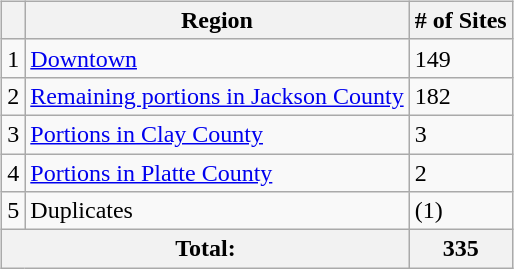<table width=100%>
<tr>
<td style="width:330px; vertical-align:top"></td>
<td style="width:330px; vertical-align:top" align="center"><br><table class="wikitable sortable">
<tr>
<th></th>
<th><strong>Region</strong></th>
<th><strong># of Sites</strong></th>
</tr>
<tr ->
<td>1</td>
<td><a href='#'>Downtown</a></td>
<td>149</td>
</tr>
<tr ->
<td>2</td>
<td><a href='#'>Remaining portions in Jackson County</a></td>
<td>182</td>
</tr>
<tr ->
<td>3</td>
<td><a href='#'>Portions in Clay County</a></td>
<td>3</td>
</tr>
<tr ->
<td>4</td>
<td><a href='#'>Portions in Platte County</a></td>
<td>2</td>
</tr>
<tr ->
<td>5</td>
<td>Duplicates</td>
<td>(1)</td>
</tr>
<tr - class="sortbottom">
<th colspan="2">Total:</th>
<th>335</th>
</tr>
</table>
</td>
<td style="width:330px; vertical-align:top"></td>
</tr>
</table>
